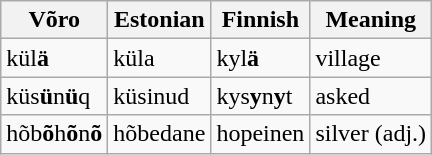<table class="wikitable">
<tr>
<th>Võro</th>
<th>Estonian</th>
<th>Finnish</th>
<th>Meaning</th>
</tr>
<tr>
<td>kül<strong>ä</strong></td>
<td>küla</td>
<td>kyl<strong>ä</strong></td>
<td>village</td>
</tr>
<tr>
<td>küs<strong>ü</strong>n<strong>ü</strong>q</td>
<td>küsinud</td>
<td>kys<strong>y</strong>n<strong>y</strong>t</td>
<td>asked</td>
</tr>
<tr>
<td>hõb<strong>õ</strong>h<strong>õ</strong>n<strong>õ</strong></td>
<td>hõbedane</td>
<td>hopeinen</td>
<td>silver (adj.)</td>
</tr>
</table>
